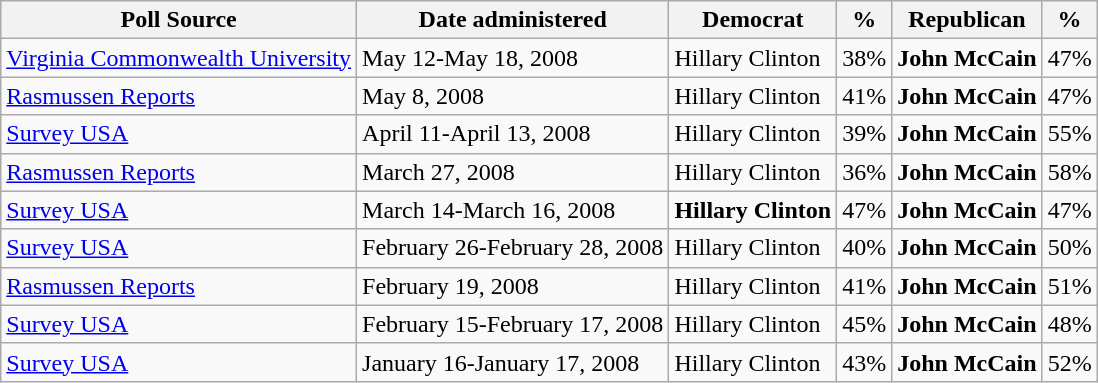<table class="wikitable">
<tr valign=bottom>
<th>Poll Source</th>
<th>Date administered</th>
<th>Democrat</th>
<th>%</th>
<th>Republican</th>
<th>%</th>
</tr>
<tr>
<td><a href='#'>Virginia Commonwealth University</a></td>
<td>May 12-May 18, 2008</td>
<td>Hillary Clinton</td>
<td>38%</td>
<td><strong>John McCain</strong></td>
<td>47%</td>
</tr>
<tr>
<td><a href='#'>Rasmussen Reports</a></td>
<td>May 8, 2008</td>
<td>Hillary Clinton</td>
<td>41%</td>
<td><strong>John McCain</strong></td>
<td>47%</td>
</tr>
<tr>
<td><a href='#'>Survey USA</a></td>
<td>April 11-April 13, 2008</td>
<td>Hillary Clinton</td>
<td>39%</td>
<td><strong>John McCain</strong></td>
<td>55%</td>
</tr>
<tr>
<td><a href='#'>Rasmussen Reports</a></td>
<td>March 27, 2008</td>
<td>Hillary Clinton</td>
<td>36%</td>
<td><strong>John McCain</strong></td>
<td>58%</td>
</tr>
<tr>
<td><a href='#'>Survey USA</a></td>
<td>March 14-March 16, 2008</td>
<td><strong>Hillary Clinton</strong></td>
<td>47%</td>
<td><strong>John McCain</strong></td>
<td>47%</td>
</tr>
<tr>
<td><a href='#'>Survey USA</a></td>
<td>February 26-February 28, 2008</td>
<td>Hillary Clinton</td>
<td>40%</td>
<td><strong>John McCain</strong></td>
<td>50%</td>
</tr>
<tr>
<td><a href='#'>Rasmussen Reports</a></td>
<td>February 19, 2008</td>
<td>Hillary Clinton</td>
<td>41%</td>
<td><strong>John McCain</strong></td>
<td>51%</td>
</tr>
<tr>
<td><a href='#'>Survey USA</a></td>
<td>February 15-February 17, 2008</td>
<td>Hillary Clinton</td>
<td>45%</td>
<td><strong>John McCain</strong></td>
<td>48%</td>
</tr>
<tr>
<td><a href='#'>Survey USA</a></td>
<td>January 16-January 17, 2008</td>
<td>Hillary Clinton</td>
<td>43%</td>
<td><strong>John McCain</strong></td>
<td>52%</td>
</tr>
</table>
